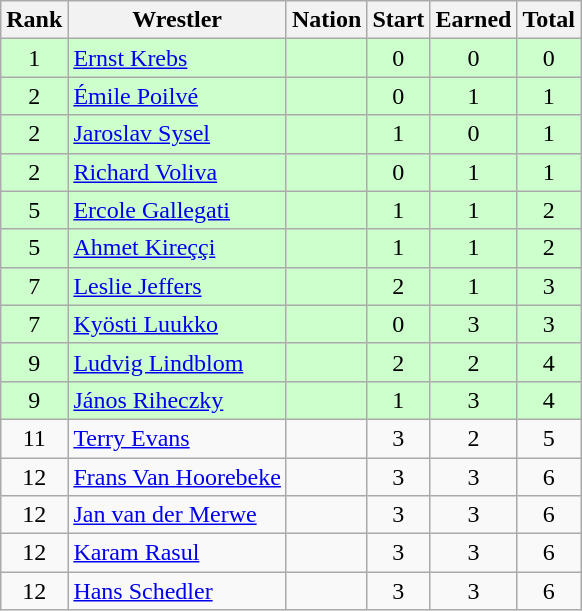<table class="wikitable sortable" style="text-align:center;">
<tr>
<th>Rank</th>
<th>Wrestler</th>
<th>Nation</th>
<th>Start</th>
<th>Earned</th>
<th>Total</th>
</tr>
<tr style="background:#cfc;">
<td>1</td>
<td align=left><a href='#'>Ernst Krebs</a></td>
<td align=left></td>
<td>0</td>
<td>0</td>
<td>0</td>
</tr>
<tr style="background:#cfc;">
<td>2</td>
<td align=left><a href='#'>Émile Poilvé</a></td>
<td align=left></td>
<td>0</td>
<td>1</td>
<td>1</td>
</tr>
<tr style="background:#cfc;">
<td>2</td>
<td align=left><a href='#'>Jaroslav Sysel</a></td>
<td align=left></td>
<td>1</td>
<td>0</td>
<td>1</td>
</tr>
<tr style="background:#cfc;">
<td>2</td>
<td align=left><a href='#'>Richard Voliva</a></td>
<td align=left></td>
<td>0</td>
<td>1</td>
<td>1</td>
</tr>
<tr style="background:#cfc;">
<td>5</td>
<td align=left><a href='#'>Ercole Gallegati</a></td>
<td align=left></td>
<td>1</td>
<td>1</td>
<td>2</td>
</tr>
<tr style="background:#cfc;">
<td>5</td>
<td align=left><a href='#'>Ahmet Kireççi</a></td>
<td align=left></td>
<td>1</td>
<td>1</td>
<td>2</td>
</tr>
<tr style="background:#cfc;">
<td>7</td>
<td align=left><a href='#'>Leslie Jeffers</a></td>
<td align=left></td>
<td>2</td>
<td>1</td>
<td>3</td>
</tr>
<tr style="background:#cfc;">
<td>7</td>
<td align=left><a href='#'>Kyösti Luukko</a></td>
<td align=left></td>
<td>0</td>
<td>3</td>
<td>3</td>
</tr>
<tr style="background:#cfc;">
<td>9</td>
<td align=left><a href='#'>Ludvig Lindblom</a></td>
<td align=left></td>
<td>2</td>
<td>2</td>
<td>4</td>
</tr>
<tr style="background:#cfc;">
<td>9</td>
<td align=left><a href='#'>János Riheczky</a></td>
<td align=left></td>
<td>1</td>
<td>3</td>
<td>4</td>
</tr>
<tr>
<td>11</td>
<td align=left><a href='#'>Terry Evans</a></td>
<td align=left></td>
<td>3</td>
<td>2</td>
<td>5</td>
</tr>
<tr>
<td>12</td>
<td align=left><a href='#'>Frans Van Hoorebeke</a></td>
<td align=left></td>
<td>3</td>
<td>3</td>
<td>6</td>
</tr>
<tr>
<td>12</td>
<td align=left><a href='#'>Jan van der Merwe</a></td>
<td align=left></td>
<td>3</td>
<td>3</td>
<td>6</td>
</tr>
<tr>
<td>12</td>
<td align=left><a href='#'>Karam Rasul</a></td>
<td align=left></td>
<td>3</td>
<td>3</td>
<td>6</td>
</tr>
<tr>
<td>12</td>
<td align=left><a href='#'>Hans Schedler</a></td>
<td align=left></td>
<td>3</td>
<td>3</td>
<td>6</td>
</tr>
</table>
